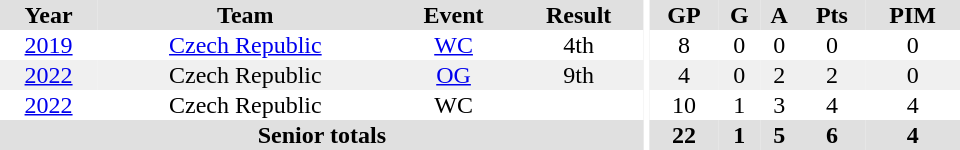<table border="0" cellpadding="1" cellspacing="0" ID="Table3" style="text-align:center; width:40em;">
<tr bgcolor="#e0e0e0">
<th>Year</th>
<th>Team</th>
<th>Event</th>
<th>Result</th>
<th rowspan="98" bgcolor="#ffffff"></th>
<th>GP</th>
<th>G</th>
<th>A</th>
<th>Pts</th>
<th>PIM</th>
</tr>
<tr>
<td><a href='#'>2019</a></td>
<td><a href='#'>Czech Republic</a></td>
<td><a href='#'>WC</a></td>
<td>4th</td>
<td>8</td>
<td>0</td>
<td>0</td>
<td>0</td>
<td>0</td>
</tr>
<tr bgcolor="#f0f0f0">
<td><a href='#'>2022</a></td>
<td>Czech Republic</td>
<td><a href='#'>OG</a></td>
<td>9th</td>
<td>4</td>
<td>0</td>
<td>2</td>
<td>2</td>
<td>0</td>
</tr>
<tr>
<td><a href='#'>2022</a></td>
<td>Czech Republic</td>
<td>WC</td>
<td></td>
<td>10</td>
<td>1</td>
<td>3</td>
<td>4</td>
<td>4</td>
</tr>
<tr bgcolor="#e0e0e0">
<th colspan="4">Senior totals</th>
<th>22</th>
<th>1</th>
<th>5</th>
<th>6</th>
<th>4</th>
</tr>
</table>
